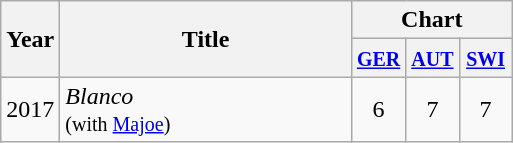<table class="wikitable">
<tr>
<th width="28" rowspan="2">Year</th>
<th width="187" rowspan="2">Title</th>
<th colspan="3">Chart</th>
</tr>
<tr>
<th width="28"><small><a href='#'>GER</a><br></small></th>
<th width="28"><small><a href='#'>AUT</a></small><br></th>
<th width="28"><small><a href='#'>SWI</a></small><br></th>
</tr>
<tr>
<td>2017</td>
<td><em>Blanco</em><br><small>(with <a href='#'>Majoe</a>)</small></td>
<td align="center">6</td>
<td align="center">7</td>
<td align="center">7</td>
</tr>
</table>
